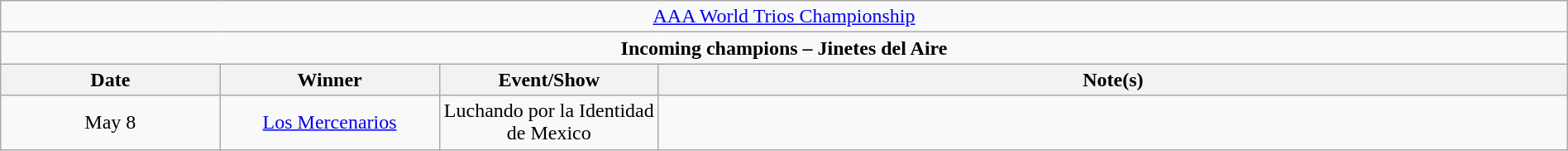<table class="wikitable" style="text-align:center; width:100%;">
<tr>
<td colspan="4" style="text-align: center;"><a href='#'>AAA World Trios Championship</a></td>
</tr>
<tr>
<td colspan="4" style="text-align: center;"><strong>Incoming champions – Jinetes del Aire </strong></td>
</tr>
<tr>
<th width=14%>Date</th>
<th width=14%>Winner</th>
<th width=14%>Event/Show</th>
<th width=58%>Note(s)</th>
</tr>
<tr>
<td>May 8</td>
<td><a href='#'>Los Mercenarios</a><br></td>
<td>Luchando por la Identidad de Mexico</td>
<td></td>
</tr>
</table>
